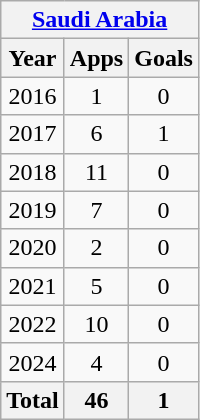<table class="wikitable" style="text-align:center">
<tr>
<th colspan=3><a href='#'>Saudi Arabia</a></th>
</tr>
<tr>
<th>Year</th>
<th>Apps</th>
<th>Goals</th>
</tr>
<tr>
<td>2016</td>
<td>1</td>
<td>0</td>
</tr>
<tr>
<td>2017</td>
<td>6</td>
<td>1</td>
</tr>
<tr>
<td>2018</td>
<td>11</td>
<td>0</td>
</tr>
<tr>
<td>2019</td>
<td>7</td>
<td>0</td>
</tr>
<tr>
<td>2020</td>
<td>2</td>
<td>0</td>
</tr>
<tr>
<td>2021</td>
<td>5</td>
<td>0</td>
</tr>
<tr>
<td>2022</td>
<td>10</td>
<td>0</td>
</tr>
<tr>
<td>2024</td>
<td>4</td>
<td>0</td>
</tr>
<tr>
<th>Total</th>
<th>46</th>
<th>1</th>
</tr>
</table>
